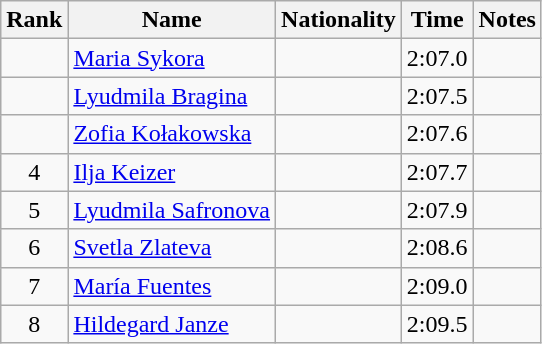<table class="wikitable sortable" style="text-align:center">
<tr>
<th>Rank</th>
<th>Name</th>
<th>Nationality</th>
<th>Time</th>
<th>Notes</th>
</tr>
<tr>
<td></td>
<td align="left"><a href='#'>Maria Sykora</a></td>
<td align=left></td>
<td>2:07.0</td>
<td></td>
</tr>
<tr>
<td></td>
<td align="left"><a href='#'>Lyudmila Bragina</a></td>
<td align=left></td>
<td>2:07.5</td>
<td></td>
</tr>
<tr>
<td></td>
<td align="left"><a href='#'>Zofia Kołakowska</a></td>
<td align=left></td>
<td>2:07.6</td>
<td></td>
</tr>
<tr>
<td>4</td>
<td align="left"><a href='#'>Ilja Keizer</a></td>
<td align=left></td>
<td>2:07.7</td>
<td></td>
</tr>
<tr>
<td>5</td>
<td align="left"><a href='#'>Lyudmila Safronova</a></td>
<td align=left></td>
<td>2:07.9</td>
<td></td>
</tr>
<tr>
<td>6</td>
<td align="left"><a href='#'>Svetla Zlateva</a></td>
<td align=left></td>
<td>2:08.6</td>
<td></td>
</tr>
<tr>
<td>7</td>
<td align="left"><a href='#'>María Fuentes</a></td>
<td align=left></td>
<td>2:09.0</td>
<td></td>
</tr>
<tr>
<td>8</td>
<td align="left"><a href='#'>Hildegard Janze</a></td>
<td align=left></td>
<td>2:09.5</td>
<td></td>
</tr>
</table>
